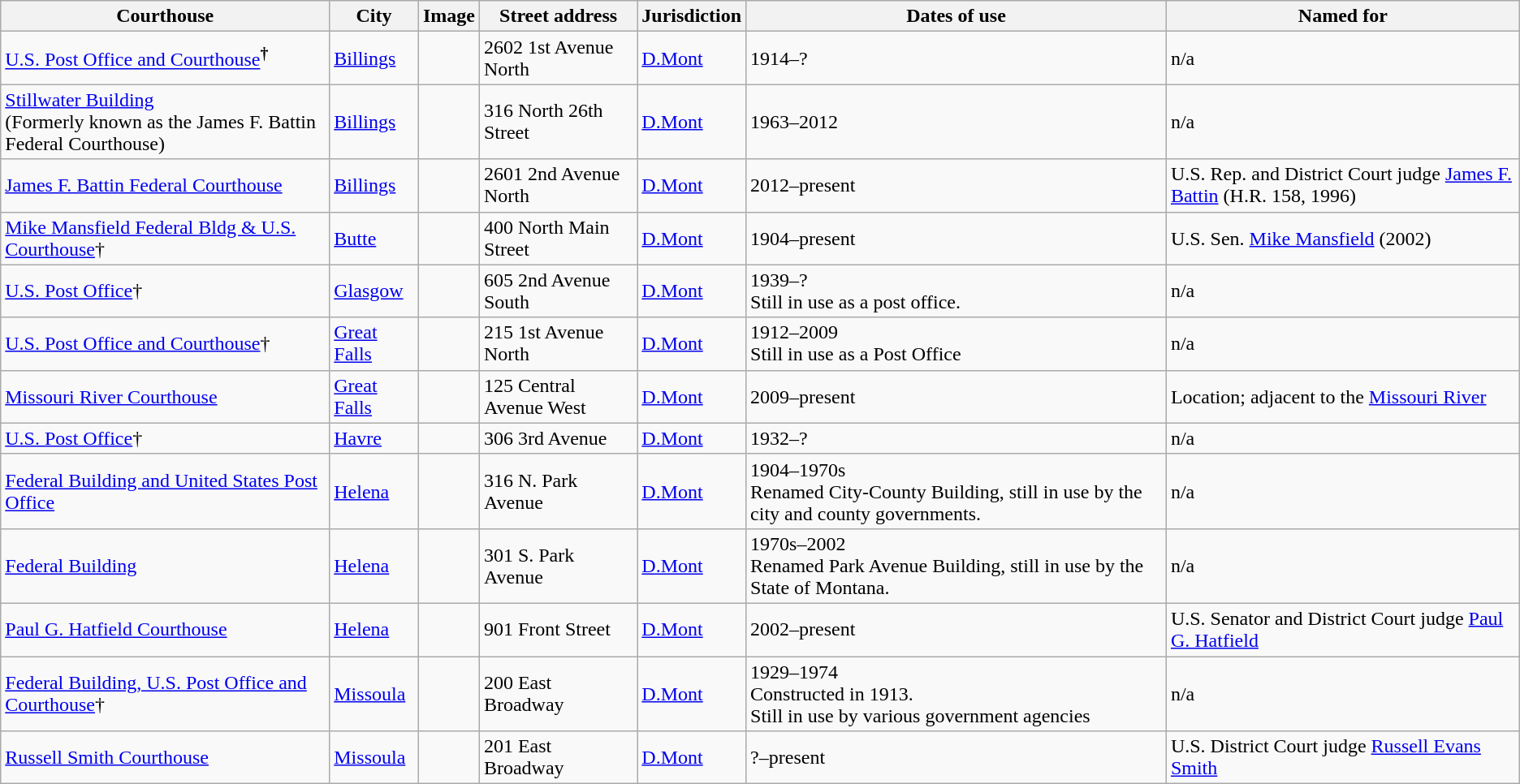<table class="wikitable sortable sticky-header sort-under">
<tr>
<th>Courthouse</th>
<th>City</th>
<th>Image</th>
<th>Street address</th>
<th>Jurisdiction</th>
<th>Dates of use</th>
<th>Named for</th>
</tr>
<tr>
<td><a href='#'>U.S. Post Office and Courthouse</a><strong><sup>†</sup></strong></td>
<td><a href='#'>Billings</a></td>
<td></td>
<td>2602 1st Avenue North</td>
<td><a href='#'>D.Mont</a></td>
<td>1914–?</td>
<td>n/a</td>
</tr>
<tr>
<td><a href='#'>Stillwater Building</a><br>(Formerly known as the James F. Battin Federal Courthouse)</td>
<td><a href='#'>Billings</a></td>
<td></td>
<td>316 North 26th Street</td>
<td><a href='#'>D.Mont</a></td>
<td>1963–2012</td>
<td>n/a</td>
</tr>
<tr>
<td><a href='#'>James F. Battin Federal Courthouse</a></td>
<td><a href='#'>Billings</a></td>
<td></td>
<td>2601 2nd Avenue North</td>
<td><a href='#'>D.Mont</a></td>
<td>2012–present</td>
<td>U.S. Rep. and District Court judge <a href='#'>James F. Battin</a> (H.R. 158, 1996)</td>
</tr>
<tr>
<td><a href='#'>Mike Mansfield Federal Bldg & U.S. Courthouse</a>†</td>
<td><a href='#'>Butte</a></td>
<td></td>
<td>400 North Main Street</td>
<td><a href='#'>D.Mont</a></td>
<td>1904–present</td>
<td>U.S. Sen. <a href='#'>Mike Mansfield</a> (2002)</td>
</tr>
<tr>
<td><a href='#'>U.S. Post Office</a>†</td>
<td><a href='#'>Glasgow</a></td>
<td></td>
<td>605 2nd Avenue South</td>
<td><a href='#'>D.Mont</a></td>
<td>1939–?<br>Still in use as a post office.</td>
<td>n/a</td>
</tr>
<tr>
<td><a href='#'>U.S. Post Office and Courthouse</a>†</td>
<td><a href='#'>Great Falls</a></td>
<td></td>
<td>215 1st Avenue North</td>
<td><a href='#'>D.Mont</a></td>
<td>1912–2009<br>Still in use as a Post Office</td>
<td>n/a</td>
</tr>
<tr>
<td><a href='#'>Missouri River Courthouse</a></td>
<td><a href='#'>Great Falls</a></td>
<td></td>
<td>125 Central Avenue West</td>
<td><a href='#'>D.Mont</a></td>
<td>2009–present</td>
<td>Location; adjacent to the <a href='#'>Missouri River</a></td>
</tr>
<tr>
<td><a href='#'>U.S. Post Office</a>†</td>
<td><a href='#'>Havre</a></td>
<td></td>
<td>306 3rd Avenue</td>
<td><a href='#'>D.Mont</a></td>
<td>1932–?</td>
<td>n/a</td>
</tr>
<tr>
<td><a href='#'>Federal Building and United States Post Office</a></td>
<td><a href='#'>Helena</a></td>
<td></td>
<td>316 N. Park Avenue</td>
<td><a href='#'>D.Mont</a></td>
<td>1904–1970s<br>Renamed City-County Building, still in use by the city and county governments.</td>
<td>n/a</td>
</tr>
<tr>
<td><a href='#'>Federal Building</a></td>
<td><a href='#'>Helena</a></td>
<td></td>
<td>301 S. Park Avenue</td>
<td><a href='#'>D.Mont</a></td>
<td>1970s–2002<br>Renamed Park Avenue Building, still in use by the State of Montana.</td>
<td>n/a</td>
</tr>
<tr>
<td><a href='#'>Paul G. Hatfield Courthouse</a></td>
<td><a href='#'>Helena</a></td>
<td></td>
<td>901 Front Street</td>
<td><a href='#'>D.Mont</a></td>
<td>2002–present</td>
<td>U.S. Senator and District Court judge <a href='#'>Paul G. Hatfield</a></td>
</tr>
<tr>
<td><a href='#'>Federal Building, U.S. Post Office and Courthouse</a>†</td>
<td><a href='#'>Missoula</a></td>
<td></td>
<td>200 East Broadway</td>
<td><a href='#'>D.Mont</a></td>
<td>1929–1974<br>Constructed in 1913.<br> Still in use by various government agencies</td>
<td>n/a</td>
</tr>
<tr>
<td><a href='#'>Russell Smith Courthouse</a></td>
<td><a href='#'>Missoula</a></td>
<td></td>
<td>201 East Broadway</td>
<td><a href='#'>D.Mont</a></td>
<td>?–present</td>
<td>U.S. District Court judge <a href='#'>Russell Evans Smith</a></td>
</tr>
</table>
